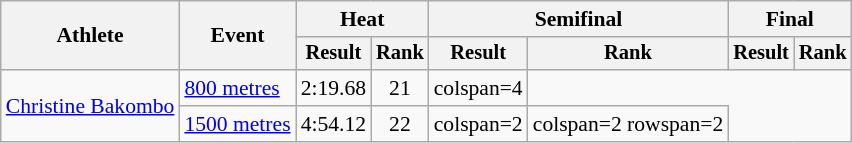<table class=wikitable style=font-size:90%>
<tr>
<th rowspan=2>Athlete</th>
<th rowspan=2>Event</th>
<th colspan=2>Heat</th>
<th colspan=2>Semifinal</th>
<th colspan=2>Final</th>
</tr>
<tr style=font-size:95%>
<th>Result</th>
<th>Rank</th>
<th>Result</th>
<th>Rank</th>
<th>Result</th>
<th>Rank</th>
</tr>
<tr align=center>
<td align=left rowspan=2><a href='#'>Christine Bakombo</a></td>
<td align=left><a href='#'>800 metres</a></td>
<td>2:19.68</td>
<td>21</td>
<td>colspan=4 </td>
</tr>
<tr align=center>
<td align=left><a href='#'>1500 metres</a></td>
<td>4:54.12</td>
<td>22</td>
<td>colspan=2 </td>
<td>colspan=2 rowspan=2 </td>
</tr>
</table>
